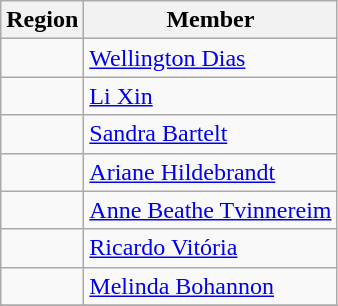<table class="wikitable plainrowheaders">
<tr>
<th scope="col">Region</th>
<th scope="col">Member</th>
</tr>
<tr>
<td></td>
<td><a href='#'>Wellington Dias</a></td>
</tr>
<tr>
<td></td>
<td><a href='#'>Li Xin</a></td>
</tr>
<tr>
<td></td>
<td><a href='#'>Sandra Bartelt</a></td>
</tr>
<tr>
<td></td>
<td><a href='#'>Ariane Hildebrandt</a></td>
</tr>
<tr>
<td></td>
<td><a href='#'>Anne Beathe Tvinnereim</a></td>
</tr>
<tr>
<td></td>
<td><a href='#'>Ricardo Vitória</a></td>
</tr>
<tr>
<td></td>
<td><a href='#'>Melinda Bohannon</a></td>
</tr>
<tr>
</tr>
</table>
